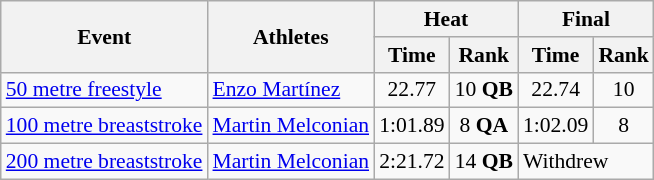<table class="wikitable" border="1" style="font-size:90%">
<tr>
<th rowspan=2>Event</th>
<th rowspan=2>Athletes</th>
<th colspan=2>Heat</th>
<th colspan=2>Final</th>
</tr>
<tr>
<th>Time</th>
<th>Rank</th>
<th>Time</th>
<th>Rank</th>
</tr>
<tr>
<td><a href='#'>50 metre freestyle</a></td>
<td><a href='#'>Enzo Martínez</a></td>
<td align=center>22.77</td>
<td align=center>10 <strong>QB</strong></td>
<td align=center>22.74</td>
<td align=center>10</td>
</tr>
<tr>
<td><a href='#'>100 metre breaststroke</a></td>
<td><a href='#'>Martin Melconian</a></td>
<td align=center>1:01.89</td>
<td align=center>8 <strong>QA</strong></td>
<td align=center>1:02.09</td>
<td align=center>8</td>
</tr>
<tr>
<td><a href='#'>200 metre breaststroke</a></td>
<td><a href='#'>Martin Melconian</a></td>
<td align=center>2:21.72</td>
<td align=center>14 <strong>QB</strong></td>
<td colspan=2>Withdrew</td>
</tr>
</table>
